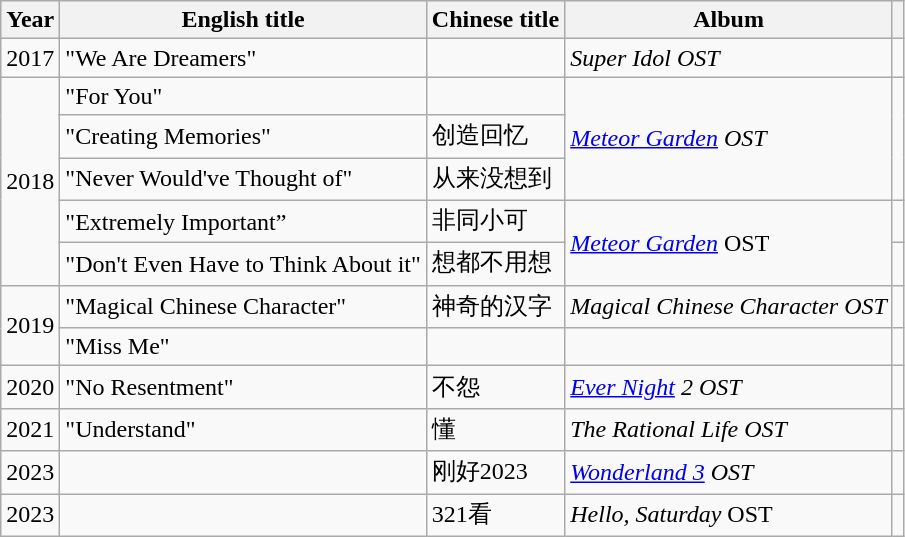<table class="wikitable">
<tr>
<th>Year</th>
<th>English title</th>
<th>Chinese title</th>
<th>Album</th>
<th></th>
</tr>
<tr>
<td>2017</td>
<td>"We Are Dreamers"</td>
<td></td>
<td><em>Super Idol OST</em></td>
<td></td>
</tr>
<tr>
<td rowspan="5">2018</td>
<td>"For You"</td>
<td></td>
<td rowspan="3"><em><a href='#'>Meteor Garden</a> OST</em><br></td>
<td rowspan="3"></td>
</tr>
<tr>
<td>"Creating Memories"</td>
<td>创造回忆</td>
</tr>
<tr>
<td>"Never Would've Thought of"</td>
<td>从来没想到</td>
</tr>
<tr>
<td>"Extremely Important”</td>
<td>非同小可</td>
<td rowspan="2"><em><a href='#'>Meteor Garden</a></em> OST</td>
<td></td>
</tr>
<tr>
<td>"Don't Even Have to Think About it"</td>
<td>想都不用想</td>
<td></td>
</tr>
<tr>
<td rowspan="2">2019</td>
<td>"Magical Chinese Character"</td>
<td>神奇的汉字</td>
<td><em>Magical Chinese Character OST</em></td>
<td></td>
</tr>
<tr>
<td>"Miss Me"</td>
<td></td>
<td></td>
<td></td>
</tr>
<tr>
<td>2020</td>
<td>"No Resentment"</td>
<td>不怨</td>
<td><em><a href='#'>Ever Night</a> 2 OST</em><br></td>
<td></td>
</tr>
<tr>
<td>2021</td>
<td>"Understand"</td>
<td>懂</td>
<td><em>The Rational Life OST</em><br></td>
<td></td>
</tr>
<tr>
<td>2023</td>
<td></td>
<td>刚好2023</td>
<td><em><a href='#'>Wonderland 3</a> OST</em></td>
<td></td>
</tr>
<tr>
<td>2023</td>
<td></td>
<td>321看</td>
<td><em>Hello, Saturday</em> OST</td>
<td></td>
</tr>
</table>
